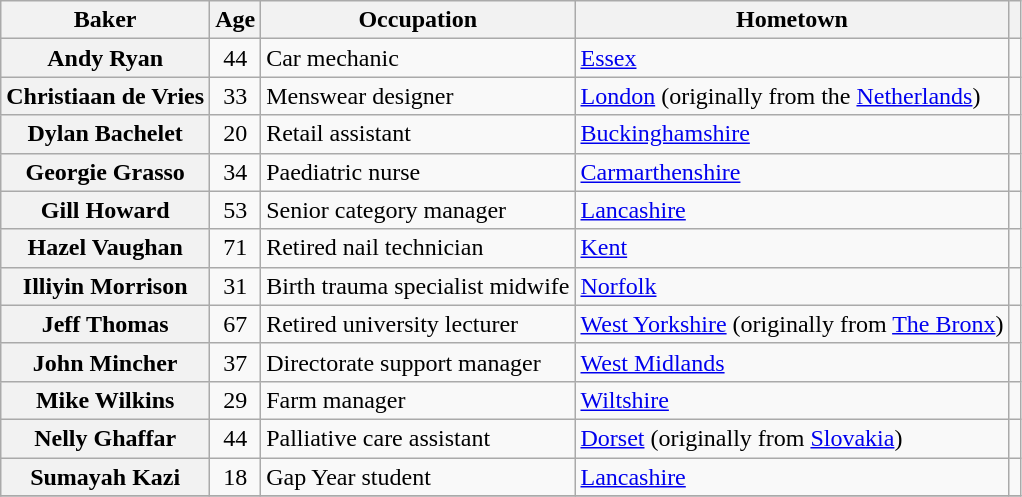<table class="wikitable sortable">
<tr>
<th scope="col">Baker</th>
<th scope="col">Age</th>
<th scope="col" class="unsortable">Occupation</th>
<th scope="col" class="unsortable">Hometown</th>
<th scope="col" class="unsortable"></th>
</tr>
<tr>
<th scope="row">Andy Ryan</th>
<td align="center">44</td>
<td>Car mechanic</td>
<td><a href='#'>Essex</a></td>
<td align="center"></td>
</tr>
<tr>
<th scope="row">Christiaan de Vries</th>
<td align="center">33</td>
<td>Menswear designer</td>
<td><a href='#'>London</a> (originally from the <a href='#'>Netherlands</a>)</td>
<td align="center"></td>
</tr>
<tr>
<th scope="row">Dylan Bachelet</th>
<td align="center">20</td>
<td>Retail assistant</td>
<td><a href='#'>Buckinghamshire</a></td>
<td align="center"></td>
</tr>
<tr>
<th scope="row">Georgie Grasso</th>
<td align="center">34</td>
<td>Paediatric nurse</td>
<td><a href='#'>Carmarthenshire</a></td>
<td align="center"></td>
</tr>
<tr>
<th scope="row">Gill Howard</th>
<td align="center">53</td>
<td>Senior category manager</td>
<td><a href='#'>Lancashire</a></td>
<td align="center"></td>
</tr>
<tr>
<th scope="row">Hazel Vaughan</th>
<td align="center">71</td>
<td>Retired nail technician</td>
<td><a href='#'>Kent</a></td>
<td align="center"></td>
</tr>
<tr>
<th scope="row">Illiyin Morrison</th>
<td align="center">31</td>
<td>Birth trauma specialist midwife</td>
<td><a href='#'>Norfolk</a></td>
<td align="center"></td>
</tr>
<tr>
<th scope="row">Jeff Thomas</th>
<td align="center">67</td>
<td>Retired university lecturer</td>
<td><a href='#'>West Yorkshire</a> (originally from <a href='#'>The Bronx</a>)</td>
<td align="center"></td>
</tr>
<tr>
<th scope="row">John Mincher</th>
<td align="center">37</td>
<td>Directorate support manager</td>
<td><a href='#'>West Midlands</a></td>
<td align="center"></td>
</tr>
<tr>
<th scope="row">Mike Wilkins</th>
<td align="center">29</td>
<td>Farm manager</td>
<td><a href='#'>Wiltshire</a></td>
<td align="center"></td>
</tr>
<tr>
<th scope="row">Nelly Ghaffar</th>
<td align="center">44</td>
<td>Palliative care assistant</td>
<td><a href='#'>Dorset</a> (originally from <a href='#'>Slovakia</a>)</td>
<td align="center"></td>
</tr>
<tr>
<th scope="row">Sumayah Kazi</th>
<td align="center">18</td>
<td>Gap Year student</td>
<td><a href='#'>Lancashire</a></td>
<td align="center"></td>
</tr>
<tr>
</tr>
</table>
